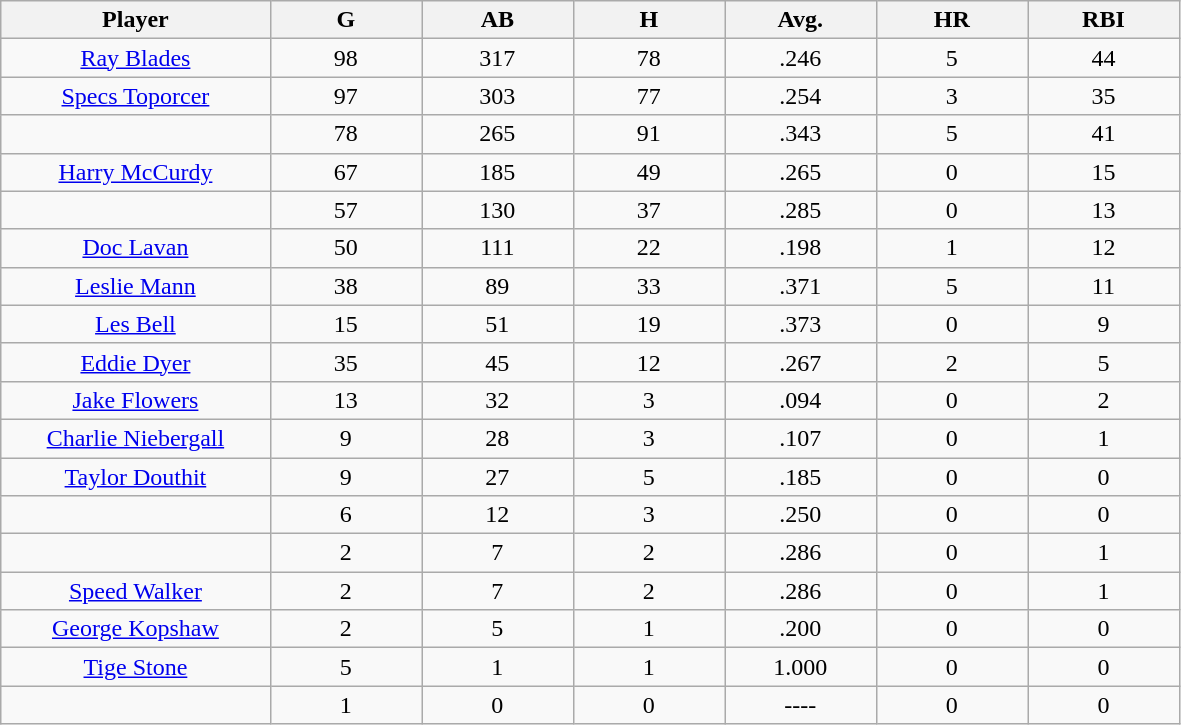<table class="wikitable sortable">
<tr>
<th bgcolor="#DDDDFF" width="16%">Player</th>
<th bgcolor="#DDDDFF" width="9%">G</th>
<th bgcolor="#DDDDFF" width="9%">AB</th>
<th bgcolor="#DDDDFF" width="9%">H</th>
<th bgcolor="#DDDDFF" width="9%">Avg.</th>
<th bgcolor="#DDDDFF" width="9%">HR</th>
<th bgcolor="#DDDDFF" width="9%">RBI</th>
</tr>
<tr align="center">
<td><a href='#'>Ray Blades</a></td>
<td>98</td>
<td>317</td>
<td>78</td>
<td>.246</td>
<td>5</td>
<td>44</td>
</tr>
<tr align="center">
<td><a href='#'>Specs Toporcer</a></td>
<td>97</td>
<td>303</td>
<td>77</td>
<td>.254</td>
<td>3</td>
<td>35</td>
</tr>
<tr align="center">
<td></td>
<td>78</td>
<td>265</td>
<td>91</td>
<td>.343</td>
<td>5</td>
<td>41</td>
</tr>
<tr align="center">
<td><a href='#'>Harry McCurdy</a></td>
<td>67</td>
<td>185</td>
<td>49</td>
<td>.265</td>
<td>0</td>
<td>15</td>
</tr>
<tr align="center">
<td></td>
<td>57</td>
<td>130</td>
<td>37</td>
<td>.285</td>
<td>0</td>
<td>13</td>
</tr>
<tr align="center">
<td><a href='#'>Doc Lavan</a></td>
<td>50</td>
<td>111</td>
<td>22</td>
<td>.198</td>
<td>1</td>
<td>12</td>
</tr>
<tr align="center">
<td><a href='#'>Leslie Mann</a></td>
<td>38</td>
<td>89</td>
<td>33</td>
<td>.371</td>
<td>5</td>
<td>11</td>
</tr>
<tr align="center">
<td><a href='#'>Les Bell</a></td>
<td>15</td>
<td>51</td>
<td>19</td>
<td>.373</td>
<td>0</td>
<td>9</td>
</tr>
<tr align="center">
<td><a href='#'>Eddie Dyer</a></td>
<td>35</td>
<td>45</td>
<td>12</td>
<td>.267</td>
<td>2</td>
<td>5</td>
</tr>
<tr align="center">
<td><a href='#'>Jake Flowers</a></td>
<td>13</td>
<td>32</td>
<td>3</td>
<td>.094</td>
<td>0</td>
<td>2</td>
</tr>
<tr align="center">
<td><a href='#'>Charlie Niebergall</a></td>
<td>9</td>
<td>28</td>
<td>3</td>
<td>.107</td>
<td>0</td>
<td>1</td>
</tr>
<tr align="center">
<td><a href='#'>Taylor Douthit</a></td>
<td>9</td>
<td>27</td>
<td>5</td>
<td>.185</td>
<td>0</td>
<td>0</td>
</tr>
<tr align="center">
<td></td>
<td>6</td>
<td>12</td>
<td>3</td>
<td>.250</td>
<td>0</td>
<td>0</td>
</tr>
<tr align="center">
<td></td>
<td>2</td>
<td>7</td>
<td>2</td>
<td>.286</td>
<td>0</td>
<td>1</td>
</tr>
<tr align="center">
<td><a href='#'>Speed Walker</a></td>
<td>2</td>
<td>7</td>
<td>2</td>
<td>.286</td>
<td>0</td>
<td>1</td>
</tr>
<tr align="center">
<td><a href='#'>George Kopshaw</a></td>
<td>2</td>
<td>5</td>
<td>1</td>
<td>.200</td>
<td>0</td>
<td>0</td>
</tr>
<tr align="center">
<td><a href='#'>Tige Stone</a></td>
<td>5</td>
<td>1</td>
<td>1</td>
<td>1.000</td>
<td>0</td>
<td>0</td>
</tr>
<tr align="center">
<td></td>
<td>1</td>
<td>0</td>
<td>0</td>
<td>----</td>
<td>0</td>
<td>0</td>
</tr>
</table>
